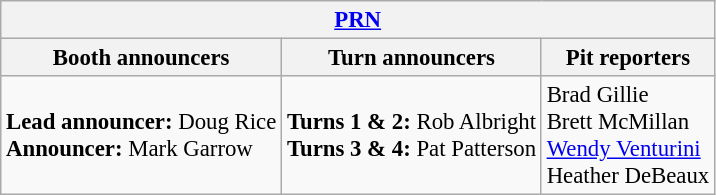<table class="wikitable" style="font-size: 95%">
<tr>
<th colspan="3"><a href='#'>PRN</a></th>
</tr>
<tr>
<th>Booth announcers</th>
<th>Turn announcers</th>
<th>Pit reporters</th>
</tr>
<tr>
<td><strong>Lead announcer:</strong> Doug Rice<br><strong>Announcer:</strong> Mark Garrow</td>
<td><strong>Turns 1 & 2:</strong> Rob Albright<br><strong>Turns 3 & 4:</strong> Pat Patterson</td>
<td>Brad Gillie<br>Brett McMillan<br><a href='#'>Wendy Venturini</a><br>Heather DeBeaux</td>
</tr>
</table>
